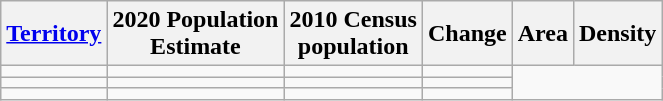<table class="wikitable sortable">
<tr>
<th><a href='#'>Territory</a></th>
<th>2020 Population<br>Estimate<br></th>
<th>2010 Census<br> population</th>
<th>Change</th>
<th>Area<br></th>
<th>Density</th>
</tr>
<tr>
<td></td>
<td></td>
<td></td>
<td></td>
</tr>
<tr>
<td></td>
<td></td>
<td></td>
<td></td>
</tr>
<tr>
<td></td>
<td></td>
<td></td>
<td></td>
</tr>
</table>
